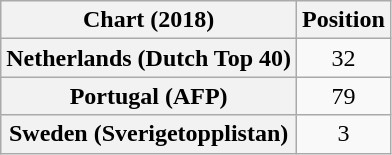<table class="wikitable sortable plainrowheaders" style="text-align:center">
<tr>
<th scope="col">Chart (2018)</th>
<th scope="col">Position</th>
</tr>
<tr>
<th scope="row">Netherlands (Dutch Top 40)</th>
<td>32</td>
</tr>
<tr>
<th scope="row">Portugal (AFP)</th>
<td>79</td>
</tr>
<tr>
<th scope="row">Sweden (Sverigetopplistan)</th>
<td>3</td>
</tr>
</table>
